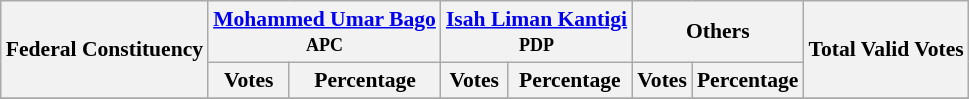<table class="wikitable sortable" style=" font-size: 90%">
<tr>
<th rowspan="2">Federal Constituency</th>
<th colspan="2"><a href='#'>Mohammed Umar Bago</a><br><small>APC</small></th>
<th colspan="2"><a href='#'>Isah Liman Kantigi</a><br><small>PDP</small></th>
<th colspan="2">Others</th>
<th rowspan="2">Total Valid Votes</th>
</tr>
<tr>
<th>Votes</th>
<th>Percentage</th>
<th>Votes</th>
<th>Percentage</th>
<th>Votes</th>
<th>Percentage</th>
</tr>
<tr>
</tr>
<tr>
</tr>
<tr>
</tr>
<tr>
</tr>
<tr>
</tr>
<tr>
</tr>
<tr>
</tr>
<tr>
</tr>
<tr>
</tr>
<tr>
</tr>
<tr>
</tr>
<tr>
</tr>
<tr>
</tr>
</table>
